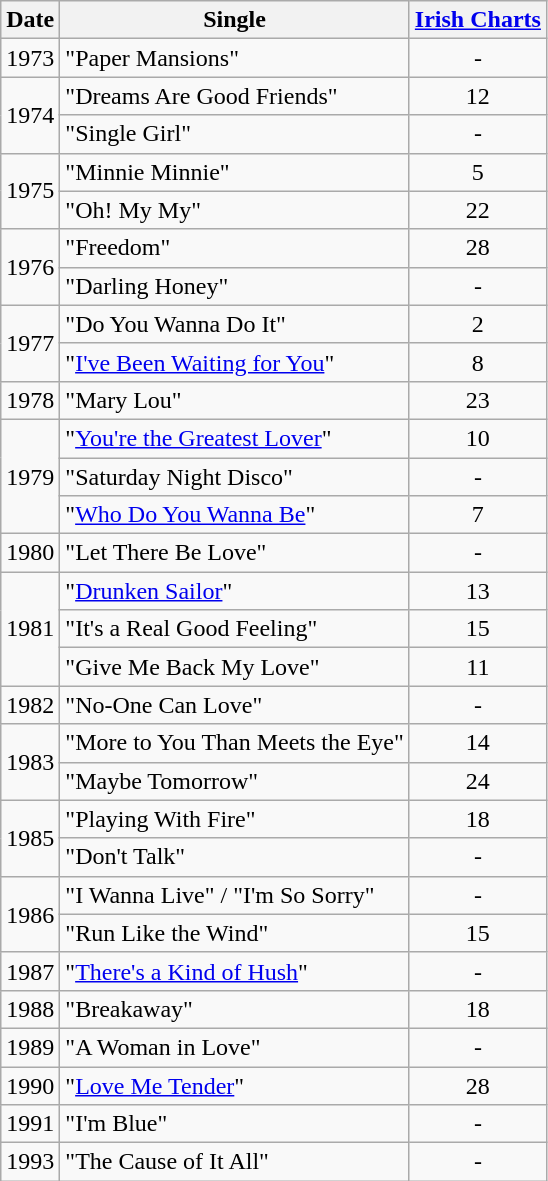<table class=wikitable style=text-align:center;>
<tr>
<th>Date</th>
<th>Single</th>
<th><a href='#'>Irish Charts</a><br></th>
</tr>
<tr>
<td>1973</td>
<td align=left>"Paper Mansions"</td>
<td align=center>-</td>
</tr>
<tr>
<td rowspan="2">1974</td>
<td align=left>"Dreams Are Good Friends"</td>
<td align=center>12</td>
</tr>
<tr>
<td align=left>"Single Girl"</td>
<td align=center>-</td>
</tr>
<tr>
<td rowspan="2">1975</td>
<td align=left>"Minnie Minnie"</td>
<td align=center>5</td>
</tr>
<tr>
<td align=left>"Oh! My My"</td>
<td align=center>22</td>
</tr>
<tr>
<td rowspan="2">1976</td>
<td align=left>"Freedom"</td>
<td align=center>28</td>
</tr>
<tr>
<td align=left>"Darling Honey"</td>
<td align=center>-</td>
</tr>
<tr>
<td rowspan="2">1977</td>
<td align=left>"Do You Wanna Do It"</td>
<td align=center>2</td>
</tr>
<tr>
<td align=left>"<a href='#'>I've Been Waiting for You</a>"</td>
<td align=center>8</td>
</tr>
<tr>
<td>1978</td>
<td align=left>"Mary Lou"</td>
<td align=center>23</td>
</tr>
<tr>
<td rowspan="3">1979</td>
<td align=left>"<a href='#'>You're the Greatest Lover</a>"</td>
<td align=center>10</td>
</tr>
<tr>
<td align=left>"Saturday Night Disco"</td>
<td align=center>-</td>
</tr>
<tr>
<td align=left>"<a href='#'>Who Do You Wanna Be</a>"</td>
<td align=center>7</td>
</tr>
<tr>
<td>1980</td>
<td align=left>"Let There Be Love"</td>
<td align=center>-</td>
</tr>
<tr>
<td rowspan="3">1981</td>
<td align=left>"<a href='#'>Drunken Sailor</a>"</td>
<td align=center>13</td>
</tr>
<tr>
<td align=left>"It's a Real Good Feeling"</td>
<td align=center>15</td>
</tr>
<tr>
<td align=left>"Give Me Back My Love"</td>
<td align=center>11</td>
</tr>
<tr>
<td>1982</td>
<td align=left>"No-One Can Love"</td>
<td align=center>-</td>
</tr>
<tr>
<td rowspan="2">1983</td>
<td align=left>"More to You Than Meets the Eye"</td>
<td align=center>14</td>
</tr>
<tr>
<td align=left>"Maybe Tomorrow"</td>
<td align=center>24</td>
</tr>
<tr>
<td rowspan="2">1985</td>
<td align=left>"Playing With Fire"</td>
<td align=center>18</td>
</tr>
<tr>
<td align=left>"Don't Talk"</td>
<td align=center>-</td>
</tr>
<tr>
<td rowspan="2">1986</td>
<td align=left>"I Wanna Live" / "I'm So Sorry"</td>
<td align=center>-</td>
</tr>
<tr>
<td align=left>"Run Like the Wind"</td>
<td align=center>15</td>
</tr>
<tr>
<td>1987</td>
<td align=left>"<a href='#'>There's a Kind of Hush</a>"</td>
<td align=center>-</td>
</tr>
<tr>
<td>1988</td>
<td align=left>"Breakaway"</td>
<td align=center>18</td>
</tr>
<tr>
<td>1989</td>
<td align=left>"A Woman in Love"</td>
<td align=center>-</td>
</tr>
<tr>
<td>1990</td>
<td align=left>"<a href='#'>Love Me Tender</a>"</td>
<td align=center>28</td>
</tr>
<tr>
<td>1991</td>
<td align=left>"I'm Blue"</td>
<td align=center>-</td>
</tr>
<tr>
<td>1993</td>
<td align=left>"The Cause of It All"</td>
<td align=center>-</td>
</tr>
</table>
